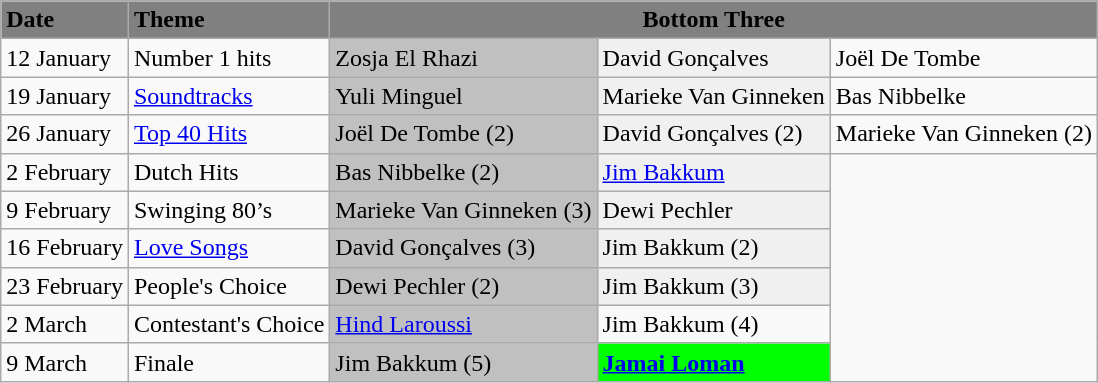<table class="wikitable">
<tr bgcolor=#808080>
<td><strong>Date</strong></td>
<td><strong>Theme</strong></td>
<td colspan=3 align="center"><strong>Bottom Three</strong></td>
</tr>
<tr>
<td>12 January</td>
<td>Number 1 hits</td>
<td bgcolor="#C0C0C0">Zosja El Rhazi</td>
<td bgcolor="#F0F0F0">David Gonçalves</td>
<td>Joël De Tombe</td>
</tr>
<tr>
<td>19 January</td>
<td><a href='#'>Soundtracks</a></td>
<td bgcolor="#C0C0C0">Yuli Minguel</td>
<td bgcolor="#F0F0F0">Marieke Van Ginneken</td>
<td>Bas Nibbelke</td>
</tr>
<tr>
<td>26 January</td>
<td><a href='#'>Top 40 Hits</a></td>
<td bgcolor="#C0C0C0">Joël De Tombe (2)</td>
<td bgcolor="#F0F0F0">David Gonçalves (2)</td>
<td>Marieke Van Ginneken (2)</td>
</tr>
<tr>
<td>2 February</td>
<td>Dutch Hits</td>
<td bgcolor="#C0C0C0">Bas Nibbelke (2)</td>
<td bgcolor="#F0F0F0"><a href='#'>Jim Bakkum</a></td>
</tr>
<tr>
<td>9 February</td>
<td>Swinging 80’s</td>
<td bgcolor="#C0C0C0">Marieke Van Ginneken (3)</td>
<td bgcolor="#F0F0F0">Dewi Pechler</td>
</tr>
<tr>
<td>16 February</td>
<td><a href='#'>Love Songs</a></td>
<td bgcolor="#C0C0C0">David Gonçalves  (3)</td>
<td bgcolor="#F0F0F0">Jim Bakkum (2)</td>
</tr>
<tr>
<td>23 February</td>
<td>People's Choice</td>
<td bgcolor="#C0C0C0">Dewi Pechler (2)</td>
<td bgcolor="#F0F0F0">Jim Bakkum (3)</td>
</tr>
<tr>
<td>2 March</td>
<td>Contestant's Choice</td>
<td bgcolor="#C0C0C0"><a href='#'>Hind Laroussi</a></td>
<td>Jim Bakkum (4)</td>
</tr>
<tr>
<td>9 March</td>
<td>Finale</td>
<td bgcolor="#C0C0C0">Jim Bakkum (5)</td>
<td bgcolor="lime"><strong><a href='#'>Jamai Loman</a></strong></td>
</tr>
</table>
